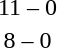<table style="text-align:center">
<tr>
<th width=200></th>
<th width=100></th>
<th width=200></th>
</tr>
<tr>
<td align=right><strong></strong></td>
<td>11 – 0</td>
<td align=left></td>
</tr>
<tr>
<td align=right><strong></strong></td>
<td>8 – 0</td>
<td align=left></td>
</tr>
</table>
